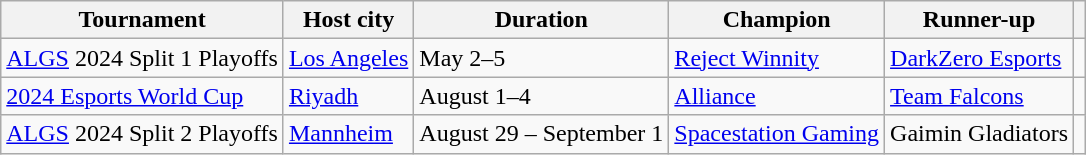<table class="wikitable">
<tr>
<th>Tournament</th>
<th>Host city</th>
<th>Duration</th>
<th>Champion</th>
<th>Runner-up</th>
<th></th>
</tr>
<tr>
<td><a href='#'>ALGS</a> 2024 Split 1 Playoffs</td>
<td> <a href='#'>Los Angeles</a></td>
<td>May 2–5</td>
<td><a href='#'>Reject Winnity</a></td>
<td><a href='#'>DarkZero Esports</a></td>
<td></td>
</tr>
<tr>
<td><a href='#'>2024 Esports World Cup</a></td>
<td> <a href='#'>Riyadh</a></td>
<td>August 1–4</td>
<td><a href='#'>Alliance</a></td>
<td><a href='#'>Team Falcons</a></td>
<td></td>
</tr>
<tr>
<td><a href='#'>ALGS</a> 2024 Split 2 Playoffs</td>
<td> <a href='#'>Mannheim</a></td>
<td>August 29 – September 1</td>
<td><a href='#'>Spacestation Gaming</a></td>
<td>Gaimin Gladiators</td>
<td></td>
</tr>
</table>
